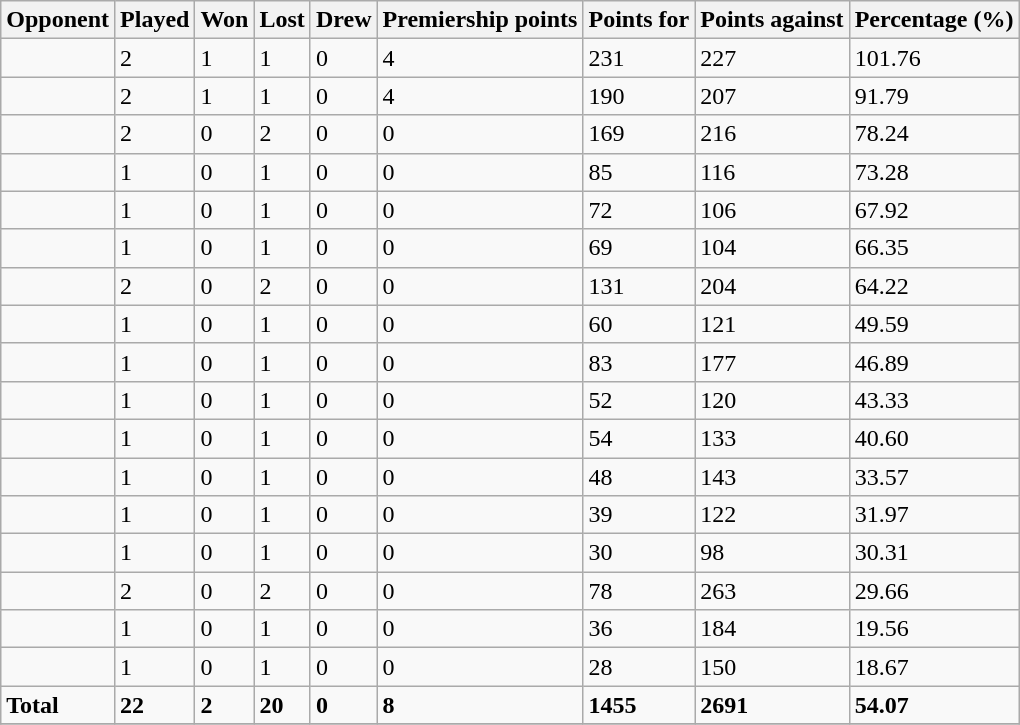<table class="wikitable">
<tr>
<th>Opponent</th>
<th>Played</th>
<th>Won</th>
<th>Lost</th>
<th>Drew</th>
<th>Premiership points</th>
<th>Points for</th>
<th>Points against</th>
<th>Percentage (%)</th>
</tr>
<tr>
<td></td>
<td>2</td>
<td>1</td>
<td>1</td>
<td>0</td>
<td>4</td>
<td>231</td>
<td>227</td>
<td>101.76</td>
</tr>
<tr>
<td></td>
<td>2</td>
<td>1</td>
<td>1</td>
<td>0</td>
<td>4</td>
<td>190</td>
<td>207</td>
<td>91.79</td>
</tr>
<tr>
<td></td>
<td>2</td>
<td>0</td>
<td>2</td>
<td>0</td>
<td>0</td>
<td>169</td>
<td>216</td>
<td>78.24</td>
</tr>
<tr>
<td></td>
<td>1</td>
<td>0</td>
<td>1</td>
<td>0</td>
<td>0</td>
<td>85</td>
<td>116</td>
<td>73.28</td>
</tr>
<tr>
<td></td>
<td>1</td>
<td>0</td>
<td>1</td>
<td>0</td>
<td>0</td>
<td>72</td>
<td>106</td>
<td>67.92</td>
</tr>
<tr>
<td></td>
<td>1</td>
<td>0</td>
<td>1</td>
<td>0</td>
<td>0</td>
<td>69</td>
<td>104</td>
<td>66.35</td>
</tr>
<tr>
<td></td>
<td>2</td>
<td>0</td>
<td>2</td>
<td>0</td>
<td>0</td>
<td>131</td>
<td>204</td>
<td>64.22</td>
</tr>
<tr>
<td></td>
<td>1</td>
<td>0</td>
<td>1</td>
<td>0</td>
<td>0</td>
<td>60</td>
<td>121</td>
<td>49.59</td>
</tr>
<tr>
<td></td>
<td>1</td>
<td>0</td>
<td>1</td>
<td>0</td>
<td>0</td>
<td>83</td>
<td>177</td>
<td>46.89</td>
</tr>
<tr>
<td></td>
<td>1</td>
<td>0</td>
<td>1</td>
<td>0</td>
<td>0</td>
<td>52</td>
<td>120</td>
<td>43.33</td>
</tr>
<tr>
<td></td>
<td>1</td>
<td>0</td>
<td>1</td>
<td>0</td>
<td>0</td>
<td>54</td>
<td>133</td>
<td>40.60</td>
</tr>
<tr>
<td></td>
<td>1</td>
<td>0</td>
<td>1</td>
<td>0</td>
<td>0</td>
<td>48</td>
<td>143</td>
<td>33.57</td>
</tr>
<tr>
<td></td>
<td>1</td>
<td>0</td>
<td>1</td>
<td>0</td>
<td>0</td>
<td>39</td>
<td>122</td>
<td>31.97</td>
</tr>
<tr>
<td></td>
<td>1</td>
<td>0</td>
<td>1</td>
<td>0</td>
<td>0</td>
<td>30</td>
<td>98</td>
<td>30.31</td>
</tr>
<tr>
<td></td>
<td>2</td>
<td>0</td>
<td>2</td>
<td>0</td>
<td>0</td>
<td>78</td>
<td>263</td>
<td>29.66</td>
</tr>
<tr>
<td></td>
<td>1</td>
<td>0</td>
<td>1</td>
<td>0</td>
<td>0</td>
<td>36</td>
<td>184</td>
<td>19.56</td>
</tr>
<tr>
<td></td>
<td>1</td>
<td>0</td>
<td>1</td>
<td>0</td>
<td>0</td>
<td>28</td>
<td>150</td>
<td>18.67</td>
</tr>
<tr>
<td><strong>Total</strong></td>
<td><strong>22</strong></td>
<td><strong>2</strong></td>
<td><strong>20</strong></td>
<td><strong>0</strong></td>
<td><strong>8</strong></td>
<td><strong>1455</strong></td>
<td><strong>2691</strong></td>
<td><strong>54.07</strong></td>
</tr>
<tr>
</tr>
</table>
